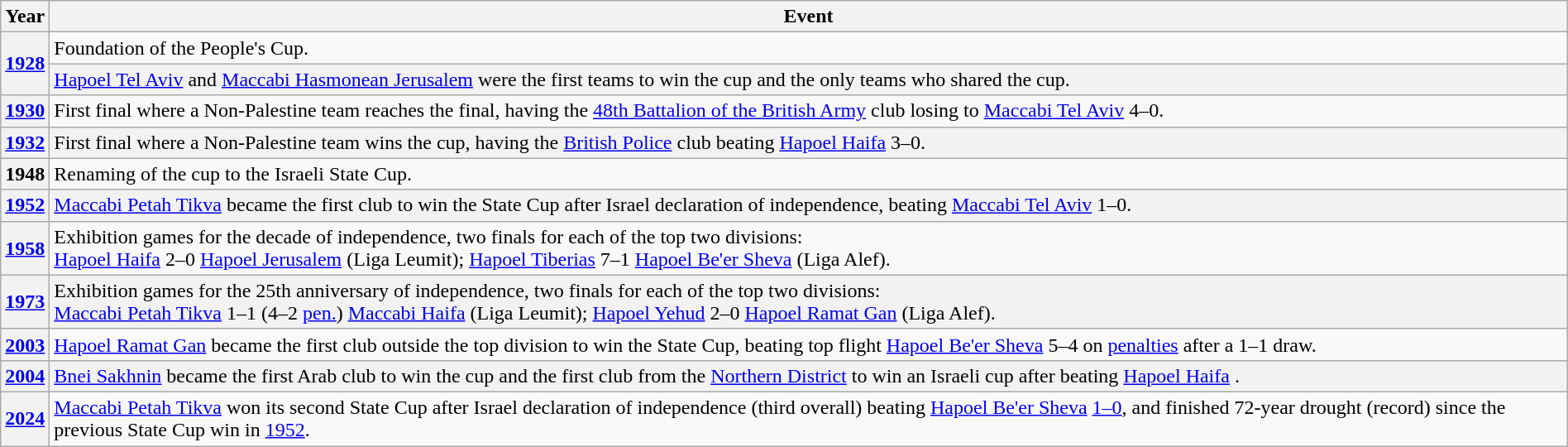<table class="wikitable" width=100%>
<tr>
<th>Year</th>
<th>Event</th>
</tr>
<tr>
<th rowspan=2><a href='#'>1928</a></th>
<td>Foundation of the People's Cup.</td>
</tr>
<tr bgcolor=#f2f2f2>
<td><a href='#'>Hapoel Tel Aviv</a> and <a href='#'>Maccabi Hasmonean Jerusalem</a> were the first teams to win the cup and the only teams who shared the cup.</td>
</tr>
<tr>
<th><a href='#'>1930</a></th>
<td>First final where a Non-Palestine team reaches the final, having the <a href='#'>48th Battalion of the British Army</a> club losing to <a href='#'>Maccabi Tel Aviv</a> 4–0.</td>
</tr>
<tr bgcolor=#f2f2f2>
<th><a href='#'>1932</a></th>
<td>First final where a Non-Palestine team wins the cup, having the <a href='#'>British Police</a> club beating <a href='#'>Hapoel Haifa</a> 3–0.</td>
</tr>
<tr>
<th>1948</th>
<td>Renaming of the cup to the Israeli State Cup.</td>
</tr>
<tr bgcolor=#f2f2f2>
<th><a href='#'>1952</a></th>
<td><a href='#'>Maccabi Petah Tikva</a> became the first club to win the State Cup after Israel declaration of independence, beating <a href='#'>Maccabi Tel Aviv</a> 1–0.</td>
</tr>
<tr>
<th><a href='#'>1958</a></th>
<td>Exhibition games for the decade of independence, two finals for each of the top two divisions:<br><a href='#'>Hapoel Haifa</a> 2–0 <a href='#'>Hapoel Jerusalem</a> (Liga Leumit); <a href='#'>Hapoel Tiberias</a> 7–1 <a href='#'>Hapoel Be'er Sheva</a> (Liga Alef).</td>
</tr>
<tr bgcolor=#f2f2f2>
<th><a href='#'>1973</a></th>
<td>Exhibition games for the 25th anniversary of independence, two finals for each of the top two divisions:<br><a href='#'>Maccabi Petah Tikva</a> 1–1 (4–2 <a href='#'>pen.</a>) <a href='#'>Maccabi Haifa</a> (Liga Leumit); <a href='#'>Hapoel Yehud</a> 2–0 <a href='#'>Hapoel Ramat Gan</a> (Liga Alef).</td>
</tr>
<tr>
<th><a href='#'>2003</a></th>
<td><a href='#'>Hapoel Ramat Gan</a> became the first club outside the top division to win the State Cup, beating top flight <a href='#'>Hapoel Be'er Sheva</a> 5–4 on <a href='#'>penalties</a> after a 1–1 draw.</td>
</tr>
<tr bgcolor=#f2f2f2>
<th><a href='#'>2004</a></th>
<td><a href='#'>Bnei Sakhnin</a> became the first Arab club to win the cup and the first club from the <a href='#'>Northern District</a> to win an Israeli cup after beating <a href='#'>Hapoel Haifa</a> .</td>
</tr>
<tr>
<th><a href='#'>2024</a></th>
<td><a href='#'>Maccabi Petah Tikva</a> won its second State Cup after Israel declaration of independence (third overall) beating <a href='#'>Hapoel Be'er Sheva</a> <a href='#'>1–0</a>, and finished 72-year drought (record) since the previous State Cup win in <a href='#'>1952</a>.</td>
</tr>
</table>
